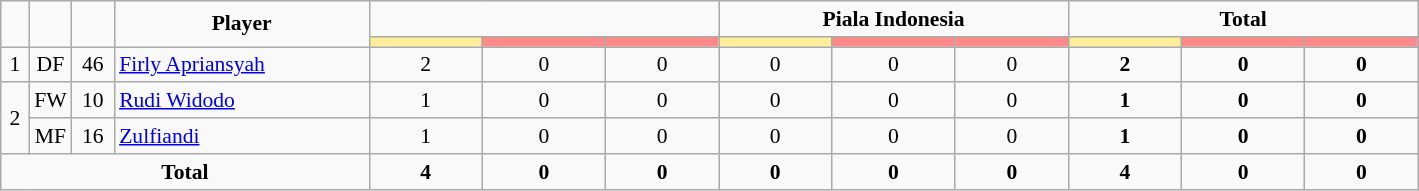<table class="wikitable" style="font-size: 90%; text-align: center;">
<tr>
<td rowspan="2"  style="width:2%;"><strong></strong></td>
<td rowspan="2"  style="width:3%;"><strong></strong></td>
<td rowspan="2"  style="width:3%;"><strong></strong></td>
<td rowspan="2"  style="width:18%;"><strong>Player</strong></td>
<td colspan="3"><strong></strong></td>
<td colspan="3"><strong>Piala Indonesia</strong></td>
<td colspan="3"><strong>Total</strong></td>
</tr>
<tr>
<th style="width:25px; background:#fe9;"></th>
<th style="width:28px; background:#ff8888;"></th>
<th style="width:25px; background:#ff8888;"></th>
<th style="width:25px; background:#fe9;"></th>
<th style="width:28px; background:#ff8888;"></th>
<th style="width:25px; background:#ff8888;"></th>
<th style="width:25px; background:#fe9;"></th>
<th style="width:28px; background:#ff8888;"></th>
<th style="width:25px; background:#ff8888;"></th>
</tr>
<tr>
<td>1</td>
<td>DF</td>
<td>46</td>
<td align=left> <a href='#'>Firly Apriansyah</a></td>
<td>2</td>
<td>0</td>
<td>0</td>
<td>0</td>
<td>0</td>
<td>0</td>
<td><strong>2</strong></td>
<td><strong>0</strong></td>
<td><strong>0</strong></td>
</tr>
<tr>
<td rowspan=2>2</td>
<td>FW</td>
<td>10</td>
<td align=left> <a href='#'>Rudi Widodo</a></td>
<td>1</td>
<td>0</td>
<td>0</td>
<td>0</td>
<td>0</td>
<td>0</td>
<td><strong>1</strong></td>
<td><strong>0</strong></td>
<td><strong>0</strong></td>
</tr>
<tr>
<td>MF</td>
<td>16</td>
<td align=left> <a href='#'>Zulfiandi</a></td>
<td>1</td>
<td>0</td>
<td>0</td>
<td>0</td>
<td>0</td>
<td>0</td>
<td><strong>1</strong></td>
<td><strong>0</strong></td>
<td><strong>0</strong></td>
</tr>
<tr>
<td colspan="4"><strong>Total</strong></td>
<td><strong>4</strong></td>
<td><strong>0</strong></td>
<td><strong>0</strong></td>
<td><strong>0</strong></td>
<td><strong>0</strong></td>
<td><strong>0</strong></td>
<td><strong>4</strong></td>
<td><strong>0</strong></td>
<td><strong>0</strong></td>
</tr>
</table>
